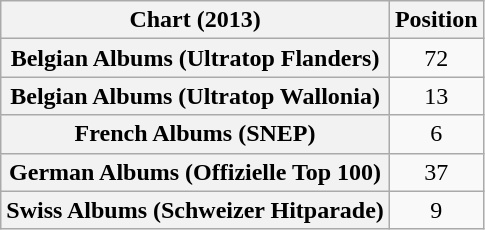<table class="wikitable sortable plainrowheaders" style="text-align:center">
<tr>
<th scope="col">Chart (2013)</th>
<th scope="col">Position</th>
</tr>
<tr>
<th scope="row">Belgian Albums (Ultratop Flanders)</th>
<td>72</td>
</tr>
<tr>
<th scope="row">Belgian Albums (Ultratop Wallonia)</th>
<td>13</td>
</tr>
<tr>
<th scope="row">French Albums (SNEP)</th>
<td>6</td>
</tr>
<tr>
<th scope="row">German Albums (Offizielle Top 100)</th>
<td>37</td>
</tr>
<tr>
<th scope="row">Swiss Albums (Schweizer Hitparade)</th>
<td>9</td>
</tr>
</table>
